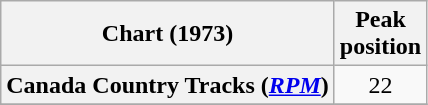<table class="wikitable sortable plainrowheaders" style="text-align:center">
<tr>
<th scope="col">Chart (1973)</th>
<th scope="col">Peak<br>position</th>
</tr>
<tr>
<th scope="row">Canada Country Tracks (<em><a href='#'>RPM</a></em>)</th>
<td align="center">22</td>
</tr>
<tr>
</tr>
</table>
